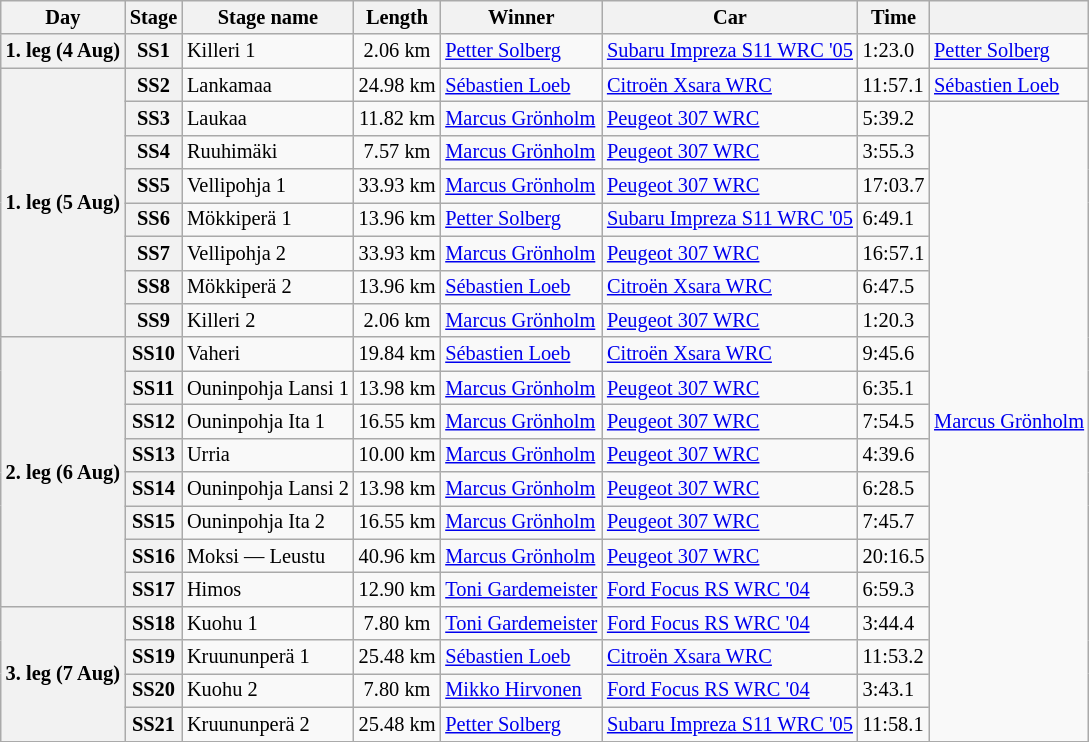<table class="wikitable" style="font-size: 85%;">
<tr>
<th>Day</th>
<th>Stage</th>
<th>Stage name</th>
<th>Length</th>
<th>Winner</th>
<th>Car</th>
<th>Time</th>
<th></th>
</tr>
<tr>
<th rowspan="1">1. leg (4 Aug)</th>
<th>SS1</th>
<td>Killeri 1</td>
<td align="center">2.06 km</td>
<td> <a href='#'>Petter Solberg</a></td>
<td><a href='#'>Subaru Impreza S11 WRC '05</a></td>
<td>1:23.0</td>
<td rowspan="1"> <a href='#'>Petter Solberg</a></td>
</tr>
<tr>
<th rowspan="8">1. leg (5 Aug)</th>
<th>SS2</th>
<td>Lankamaa</td>
<td align="center">24.98 km</td>
<td> <a href='#'>Sébastien Loeb</a></td>
<td><a href='#'>Citroën Xsara WRC</a></td>
<td>11:57.1</td>
<td rowspan="1"> <a href='#'>Sébastien Loeb</a></td>
</tr>
<tr>
<th>SS3</th>
<td>Laukaa</td>
<td align="center">11.82 km</td>
<td> <a href='#'>Marcus Grönholm</a></td>
<td><a href='#'>Peugeot 307 WRC</a></td>
<td>5:39.2</td>
<td rowspan="19"> <a href='#'>Marcus Grönholm</a></td>
</tr>
<tr>
<th>SS4</th>
<td>Ruuhimäki</td>
<td align="center">7.57 km</td>
<td> <a href='#'>Marcus Grönholm</a></td>
<td><a href='#'>Peugeot 307 WRC</a></td>
<td>3:55.3</td>
</tr>
<tr>
<th>SS5</th>
<td>Vellipohja 1</td>
<td align="center">33.93 km</td>
<td> <a href='#'>Marcus Grönholm</a></td>
<td><a href='#'>Peugeot 307 WRC</a></td>
<td>17:03.7</td>
</tr>
<tr>
<th>SS6</th>
<td>Mökkiperä 1</td>
<td align="center">13.96 km</td>
<td> <a href='#'>Petter Solberg</a></td>
<td><a href='#'>Subaru Impreza S11 WRC '05</a></td>
<td>6:49.1</td>
</tr>
<tr>
<th>SS7</th>
<td>Vellipohja 2</td>
<td align="center">33.93 km</td>
<td> <a href='#'>Marcus Grönholm</a></td>
<td><a href='#'>Peugeot 307 WRC</a></td>
<td>16:57.1</td>
</tr>
<tr>
<th>SS8</th>
<td>Mökkiperä 2</td>
<td align="center">13.96 km</td>
<td> <a href='#'>Sébastien Loeb</a></td>
<td><a href='#'>Citroën Xsara WRC</a></td>
<td>6:47.5</td>
</tr>
<tr>
<th>SS9</th>
<td>Killeri 2</td>
<td align="center">2.06 km</td>
<td> <a href='#'>Marcus Grönholm</a></td>
<td><a href='#'>Peugeot 307 WRC</a></td>
<td>1:20.3</td>
</tr>
<tr>
<th rowspan="8">2. leg (6 Aug)</th>
<th>SS10</th>
<td>Vaheri</td>
<td align="center">19.84 km</td>
<td> <a href='#'>Sébastien Loeb</a></td>
<td><a href='#'>Citroën Xsara WRC</a></td>
<td>9:45.6</td>
</tr>
<tr>
<th>SS11</th>
<td>Ouninpohja Lansi 1</td>
<td align="center">13.98 km</td>
<td> <a href='#'>Marcus Grönholm</a></td>
<td><a href='#'>Peugeot 307 WRC</a></td>
<td>6:35.1</td>
</tr>
<tr>
<th>SS12</th>
<td>Ouninpohja Ita 1</td>
<td align="center">16.55 km</td>
<td> <a href='#'>Marcus Grönholm</a></td>
<td><a href='#'>Peugeot 307 WRC</a></td>
<td>7:54.5</td>
</tr>
<tr>
<th>SS13</th>
<td>Urria</td>
<td align="center">10.00 km</td>
<td> <a href='#'>Marcus Grönholm</a></td>
<td><a href='#'>Peugeot 307 WRC</a></td>
<td>4:39.6</td>
</tr>
<tr>
<th>SS14</th>
<td>Ouninpohja Lansi 2</td>
<td align="center">13.98 km</td>
<td> <a href='#'>Marcus Grönholm</a></td>
<td><a href='#'>Peugeot 307 WRC</a></td>
<td>6:28.5</td>
</tr>
<tr>
<th>SS15</th>
<td>Ouninpohja Ita 2</td>
<td align="center">16.55 km</td>
<td> <a href='#'>Marcus Grönholm</a></td>
<td><a href='#'>Peugeot 307 WRC</a></td>
<td>7:45.7</td>
</tr>
<tr>
<th>SS16</th>
<td>Moksi — Leustu</td>
<td align="center">40.96 km</td>
<td> <a href='#'>Marcus Grönholm</a></td>
<td><a href='#'>Peugeot 307 WRC</a></td>
<td>20:16.5</td>
</tr>
<tr>
<th>SS17</th>
<td>Himos</td>
<td align="center">12.90 km</td>
<td> <a href='#'>Toni Gardemeister</a></td>
<td><a href='#'>Ford Focus RS WRC '04</a></td>
<td>6:59.3</td>
</tr>
<tr>
<th rowspan="4">3. leg (7 Aug)</th>
<th>SS18</th>
<td>Kuohu 1</td>
<td align="center">7.80 km</td>
<td> <a href='#'>Toni Gardemeister</a></td>
<td><a href='#'>Ford Focus RS WRC '04</a></td>
<td>3:44.4</td>
</tr>
<tr>
<th>SS19</th>
<td>Kruununperä 1</td>
<td align="center">25.48 km</td>
<td> <a href='#'>Sébastien Loeb</a></td>
<td><a href='#'>Citroën Xsara WRC</a></td>
<td>11:53.2</td>
</tr>
<tr>
<th>SS20</th>
<td>Kuohu 2</td>
<td align="center">7.80 km</td>
<td> <a href='#'>Mikko Hirvonen</a></td>
<td><a href='#'>Ford Focus RS WRC '04</a></td>
<td>3:43.1</td>
</tr>
<tr>
<th>SS21</th>
<td>Kruununperä 2</td>
<td align="center">25.48 km</td>
<td> <a href='#'>Petter Solberg</a></td>
<td><a href='#'>Subaru Impreza S11 WRC '05</a></td>
<td>11:58.1</td>
</tr>
<tr>
</tr>
</table>
